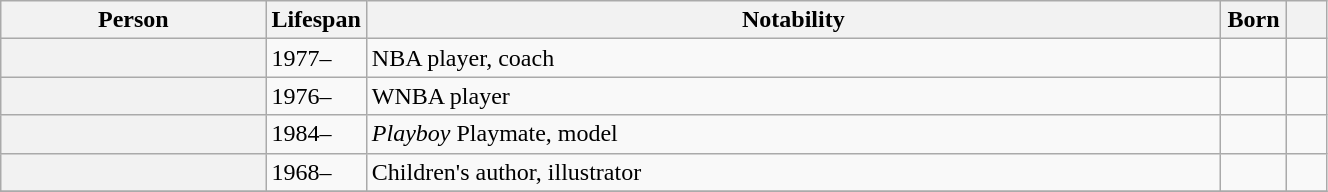<table class="wikitable plainrowheaders sortable" style="margin-right: 0; width:70%;">
<tr>
<th scope="col" width="20%">Person</th>
<th scope="col" width="6%">Lifespan</th>
<th scope="col">Notability</th>
<th scope="col" width="5%">Born</th>
<th scope="col" class="unsortable" width="3%"></th>
</tr>
<tr>
<th scope="row"></th>
<td>1977–</td>
<td>NBA player, coach</td>
<td></td>
<td style="text-align:center;"></td>
</tr>
<tr>
<th scope="row"></th>
<td>1976–</td>
<td>WNBA player</td>
<td></td>
<td style="text-align:center;"></td>
</tr>
<tr>
<th scope="row"></th>
<td>1984–</td>
<td><em>Playboy</em> Playmate, model</td>
<td></td>
<td style="text-align:center;"></td>
</tr>
<tr>
<th scope="row"></th>
<td>1968–</td>
<td>Children's author, illustrator</td>
<td></td>
<td style="text-align:center;"></td>
</tr>
<tr>
</tr>
</table>
